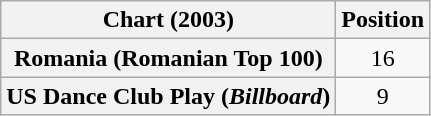<table class="wikitable plainrowheaders" style="text-align:center">
<tr>
<th>Chart (2003)</th>
<th>Position</th>
</tr>
<tr>
<th scope="row">Romania (Romanian Top 100)</th>
<td>16</td>
</tr>
<tr>
<th scope="row">US Dance Club Play (<em>Billboard</em>)</th>
<td>9</td>
</tr>
</table>
